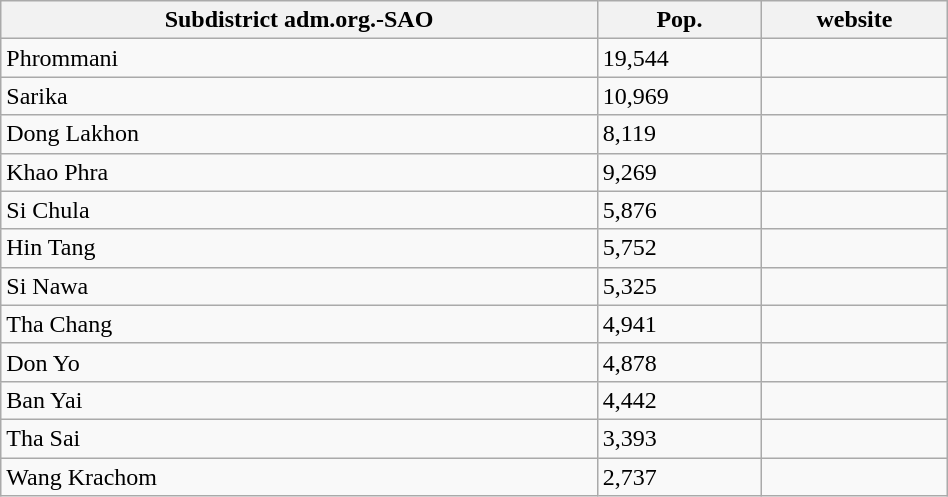<table class="wikitable" style="width:50%;">
<tr>
<th>Subdistrict adm.org.-SAO</th>
<th>Pop.</th>
<th>website</th>
</tr>
<tr>
<td>Phrommani</td>
<td>19,544</td>
<td></td>
</tr>
<tr>
<td>Sarika</td>
<td>10,969</td>
<td></td>
</tr>
<tr>
<td>Dong Lakhon</td>
<td>8,119</td>
<td></td>
</tr>
<tr>
<td>Khao Phra</td>
<td>9,269</td>
<td></td>
</tr>
<tr>
<td>Si Chula</td>
<td>5,876</td>
<td></td>
</tr>
<tr>
<td>Hin Tang</td>
<td>5,752</td>
<td></td>
</tr>
<tr>
<td>Si Nawa</td>
<td>5,325</td>
<td></td>
</tr>
<tr>
<td>Tha Chang</td>
<td>4,941</td>
<td></td>
</tr>
<tr>
<td>Don Yo</td>
<td>4,878</td>
<td></td>
</tr>
<tr>
<td>Ban Yai</td>
<td>4,442</td>
<td></td>
</tr>
<tr>
<td>Tha Sai</td>
<td>3,393</td>
<td></td>
</tr>
<tr>
<td>Wang Krachom</td>
<td>2,737</td>
<td></td>
</tr>
</table>
